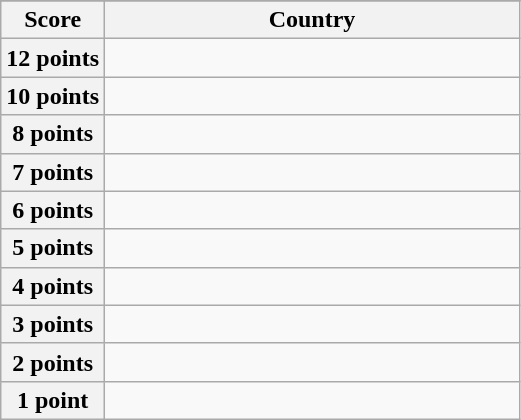<table class="wikitable">
<tr>
</tr>
<tr>
<th scope="col" width="20%">Score</th>
<th scope="col">Country</th>
</tr>
<tr>
<th scope="row">12 points</th>
<td></td>
</tr>
<tr>
<th scope="row">10 points</th>
<td></td>
</tr>
<tr>
<th scope="row">8 points</th>
<td></td>
</tr>
<tr>
<th scope="row">7 points</th>
<td></td>
</tr>
<tr>
<th scope="row">6 points</th>
<td></td>
</tr>
<tr>
<th scope="row">5 points</th>
<td></td>
</tr>
<tr>
<th scope="row">4 points</th>
<td></td>
</tr>
<tr>
<th scope="row">3 points</th>
<td></td>
</tr>
<tr>
<th scope="row">2 points</th>
<td></td>
</tr>
<tr>
<th scope="row">1 point</th>
<td></td>
</tr>
</table>
